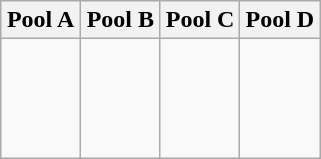<table class="wikitable">
<tr>
<th width=25%>Pool A</th>
<th width=25%>Pool B</th>
<th width=25%>Pool C</th>
<th width=25%>Pool D</th>
</tr>
<tr>
<td><br><br>
<br>
<br>
</td>
<td><br><br>
<br>
<br>
</td>
<td><br><br>
<br>
<br>
</td>
<td><br><br>
<br>
<br>
</td>
</tr>
</table>
